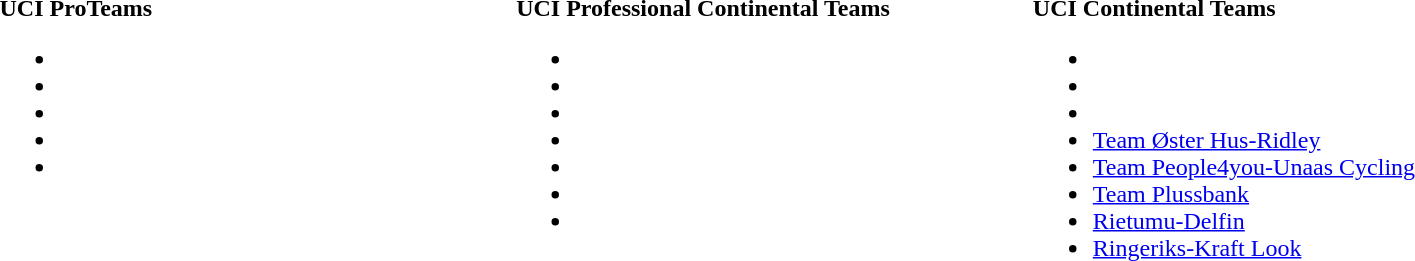<table>
<tr>
<td style="vertical-align:top; width:25%;"><strong>UCI ProTeams</strong><br><ul><li> </li><li> </li><li> </li><li> </li><li> </li></ul></td>
<td style="vertical-align:top; width:25%;"><strong>UCI Professional Continental Teams</strong><br><ul><li> </li><li> </li><li> </li><li> </li><li> </li><li> </li><li> </li></ul></td>
<td style="vertical-align:top; width:25%;"><strong>UCI Continental Teams</strong><br><ul><li> </li><li> </li><li> </li><li> <a href='#'>Team Øster Hus-Ridley</a></li><li> <a href='#'>Team People4you-Unaas Cycling</a></li><li> <a href='#'>Team Plussbank</a></li><li> <a href='#'>Rietumu-Delfin</a></li><li> <a href='#'>Ringeriks-Kraft Look</a></li></ul></td>
</tr>
</table>
